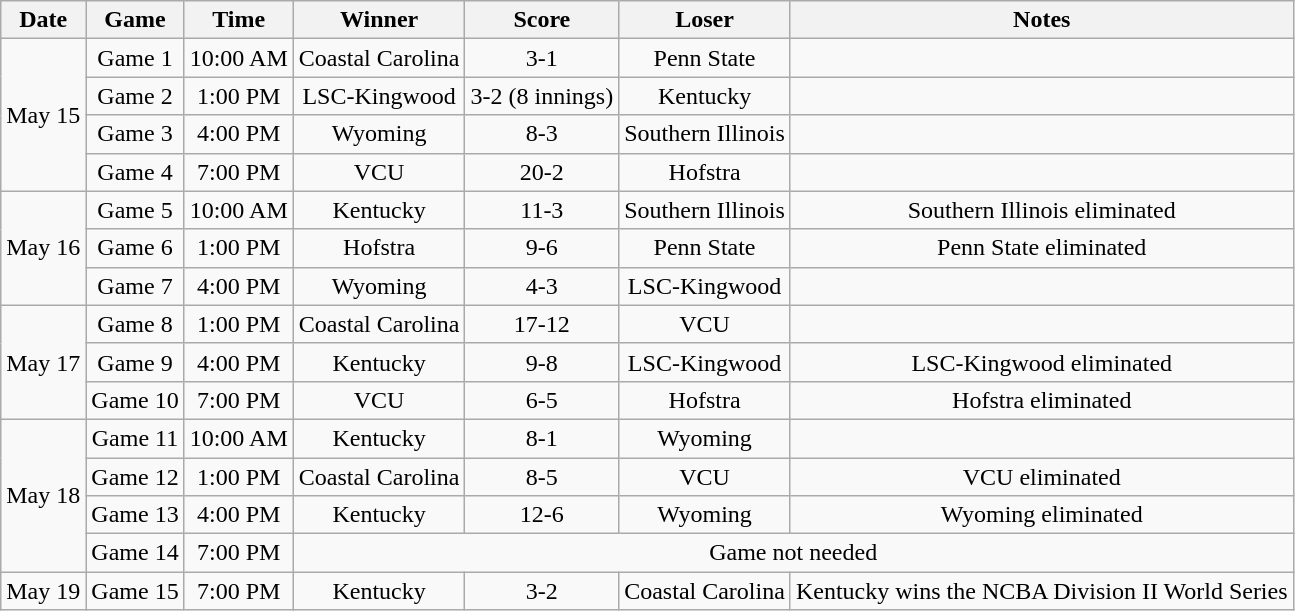<table class="wikitable">
<tr align="center">
<th>Date</th>
<th>Game</th>
<th>Time</th>
<th>Winner</th>
<th>Score</th>
<th>Loser</th>
<th>Notes</th>
</tr>
<tr align="center">
<td rowspan=4>May 15</td>
<td>Game 1</td>
<td>10:00 AM</td>
<td>Coastal Carolina</td>
<td>3-1</td>
<td>Penn State</td>
<td></td>
</tr>
<tr align="center">
<td>Game 2</td>
<td>1:00 PM</td>
<td>LSC-Kingwood</td>
<td>3-2 (8 innings)</td>
<td>Kentucky</td>
<td></td>
</tr>
<tr align="center">
<td>Game 3</td>
<td>4:00 PM</td>
<td>Wyoming</td>
<td>8-3</td>
<td>Southern Illinois</td>
<td></td>
</tr>
<tr align="center">
<td>Game 4</td>
<td>7:00 PM</td>
<td>VCU</td>
<td>20-2</td>
<td>Hofstra</td>
<td></td>
</tr>
<tr align="center">
<td rowspan=3>May 16</td>
<td>Game 5</td>
<td>10:00 AM</td>
<td>Kentucky</td>
<td>11-3</td>
<td>Southern Illinois</td>
<td>Southern Illinois eliminated</td>
</tr>
<tr align="center">
<td>Game 6</td>
<td>1:00 PM</td>
<td>Hofstra</td>
<td>9-6</td>
<td>Penn State</td>
<td>Penn State eliminated</td>
</tr>
<tr align="center">
<td>Game 7</td>
<td>4:00 PM</td>
<td>Wyoming</td>
<td>4-3</td>
<td>LSC-Kingwood</td>
<td></td>
</tr>
<tr align="center">
<td rowspan=3>May 17</td>
<td>Game 8</td>
<td>1:00 PM</td>
<td>Coastal Carolina</td>
<td>17-12</td>
<td>VCU</td>
<td></td>
</tr>
<tr align="center">
<td>Game 9</td>
<td>4:00 PM</td>
<td>Kentucky</td>
<td>9-8</td>
<td>LSC-Kingwood</td>
<td>LSC-Kingwood eliminated</td>
</tr>
<tr align="center">
<td>Game 10</td>
<td>7:00 PM</td>
<td>VCU</td>
<td>6-5</td>
<td>Hofstra</td>
<td>Hofstra eliminated</td>
</tr>
<tr align="center">
<td rowspan=4>May 18</td>
<td>Game 11</td>
<td>10:00 AM</td>
<td>Kentucky</td>
<td>8-1</td>
<td>Wyoming</td>
<td></td>
</tr>
<tr align="center">
<td>Game 12</td>
<td>1:00 PM</td>
<td>Coastal Carolina</td>
<td>8-5</td>
<td>VCU</td>
<td>VCU eliminated</td>
</tr>
<tr align="center">
<td>Game 13</td>
<td>4:00 PM</td>
<td>Kentucky</td>
<td>12-6</td>
<td>Wyoming</td>
<td>Wyoming eliminated</td>
</tr>
<tr align="center">
<td>Game 14</td>
<td>7:00 PM</td>
<td colspan=4>Game not needed</td>
</tr>
<tr align="center">
<td>May 19</td>
<td>Game 15</td>
<td>7:00 PM</td>
<td>Kentucky</td>
<td>3-2</td>
<td>Coastal Carolina</td>
<td>Kentucky wins the NCBA Division II World Series</td>
</tr>
</table>
